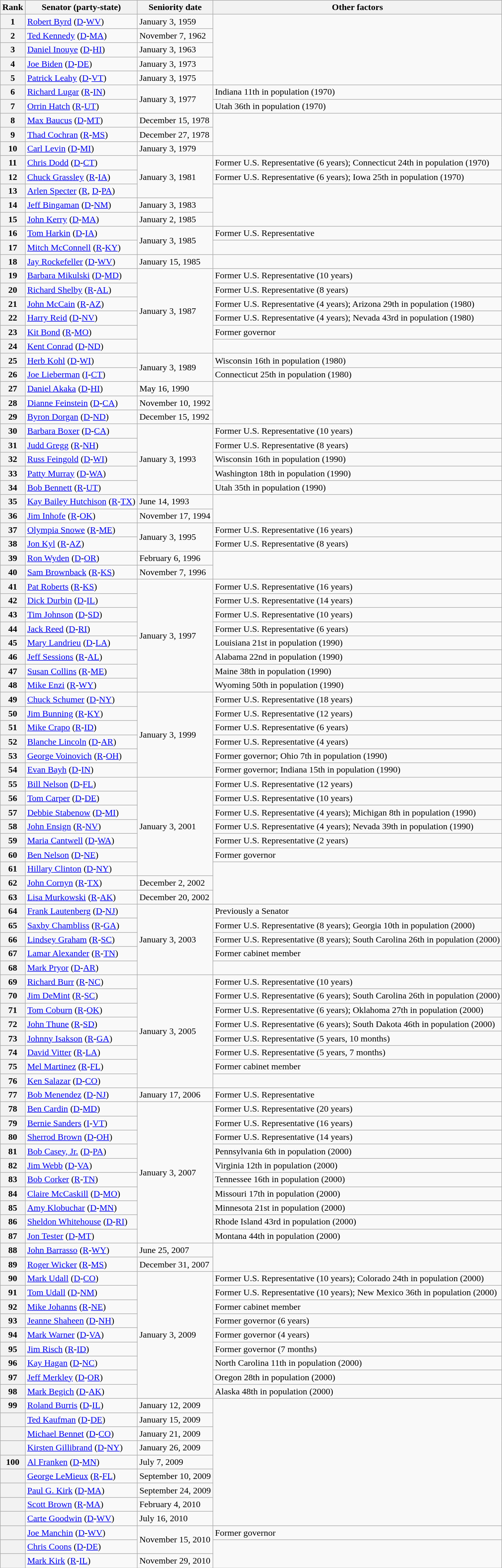<table class=wikitable>
<tr valign=bottom>
<th>Rank</th>
<th>Senator (party-state)</th>
<th>Seniority date</th>
<th>Other factors</th>
</tr>
<tr>
<th>1</th>
<td><a href='#'>Robert Byrd</a> (<a href='#'>D</a>-<a href='#'>WV</a>)</td>
<td>January 3, 1959</td>
<td rowspan=5> </td>
</tr>
<tr>
<th>2</th>
<td><a href='#'>Ted Kennedy</a> (<a href='#'>D</a>-<a href='#'>MA</a>)</td>
<td>November 7, 1962</td>
</tr>
<tr>
<th>3</th>
<td><a href='#'>Daniel Inouye</a> (<a href='#'>D</a>-<a href='#'>HI</a>)</td>
<td>January 3, 1963</td>
</tr>
<tr>
<th>4</th>
<td><a href='#'>Joe Biden</a> (<a href='#'>D</a>-<a href='#'>DE</a>)</td>
<td>January 3, 1973</td>
</tr>
<tr>
<th>5</th>
<td><a href='#'>Patrick Leahy</a> (<a href='#'>D</a>-<a href='#'>VT</a>)</td>
<td>January 3, 1975</td>
</tr>
<tr>
<th>6</th>
<td><a href='#'>Richard Lugar</a> (<a href='#'>R</a>-<a href='#'>IN</a>)</td>
<td rowspan = 2>January 3, 1977</td>
<td>Indiana 11th in population (1970)</td>
</tr>
<tr>
<th>7</th>
<td><a href='#'>Orrin Hatch</a> (<a href='#'>R</a>-<a href='#'>UT</a>)</td>
<td>Utah 36th in population (1970)</td>
</tr>
<tr>
<th>8</th>
<td><a href='#'>Max Baucus</a> (<a href='#'>D</a>-<a href='#'>MT</a>)</td>
<td>December 15, 1978</td>
<td rowspan=3> </td>
</tr>
<tr>
<th>9</th>
<td><a href='#'>Thad Cochran</a> (<a href='#'>R</a>-<a href='#'>MS</a>)</td>
<td>December 27, 1978</td>
</tr>
<tr>
<th>10</th>
<td><a href='#'>Carl Levin</a> (<a href='#'>D</a>-<a href='#'>MI</a>)</td>
<td>January 3, 1979</td>
</tr>
<tr>
<th>11</th>
<td><a href='#'>Chris Dodd</a> (<a href='#'>D</a>-<a href='#'>CT</a>)</td>
<td rowspan=3>January 3, 1981</td>
<td>Former U.S. Representative (6 years); Connecticut 24th in population (1970)</td>
</tr>
<tr>
<th>12</th>
<td><a href='#'>Chuck Grassley</a> (<a href='#'>R</a>-<a href='#'>IA</a>)</td>
<td>Former U.S. Representative (6 years); Iowa 25th in population (1970)</td>
</tr>
<tr>
<th>13</th>
<td><a href='#'>Arlen Specter</a> (<a href='#'>R</a>, <a href='#'>D</a>-<a href='#'>PA</a>)</td>
<td rowspan=3></td>
</tr>
<tr>
<th>14</th>
<td><a href='#'>Jeff Bingaman</a> (<a href='#'>D</a>-<a href='#'>NM</a>)</td>
<td>January 3, 1983</td>
</tr>
<tr>
<th>15</th>
<td><a href='#'>John Kerry</a> (<a href='#'>D</a>-<a href='#'>MA</a>)</td>
<td>January 2, 1985</td>
</tr>
<tr>
<th>16</th>
<td><a href='#'>Tom Harkin</a> (<a href='#'>D</a>-<a href='#'>IA</a>)</td>
<td rowspan=2>January 3, 1985</td>
<td>Former U.S. Representative</td>
</tr>
<tr>
<th>17</th>
<td><a href='#'>Mitch McConnell</a> (<a href='#'>R</a>-<a href='#'>KY</a>)</td>
<td></td>
</tr>
<tr>
<th>18</th>
<td><a href='#'>Jay Rockefeller</a> (<a href='#'>D</a>-<a href='#'>WV</a>)</td>
<td>January 15, 1985</td>
<td> </td>
</tr>
<tr>
<th>19</th>
<td><a href='#'>Barbara Mikulski</a> (<a href='#'>D</a>-<a href='#'>MD</a>)</td>
<td rowspan=6>January 3, 1987</td>
<td>Former U.S. Representative (10 years)</td>
</tr>
<tr>
<th>20</th>
<td><a href='#'>Richard Shelby</a> (<a href='#'>R</a>-<a href='#'>AL</a>)</td>
<td>Former U.S. Representative (8 years)</td>
</tr>
<tr>
<th>21</th>
<td><a href='#'>John McCain</a> (<a href='#'>R</a>-<a href='#'>AZ</a>)</td>
<td>Former U.S. Representative (4 years); Arizona 29th in population (1980)</td>
</tr>
<tr>
<th>22</th>
<td><a href='#'>Harry Reid</a> (<a href='#'>D</a>-<a href='#'>NV</a>)</td>
<td>Former U.S. Representative (4 years); Nevada 43rd in population (1980)</td>
</tr>
<tr>
<th>23</th>
<td><a href='#'>Kit Bond</a> (<a href='#'>R</a>-<a href='#'>MO</a>)</td>
<td>Former governor</td>
</tr>
<tr>
<th>24</th>
<td><a href='#'>Kent Conrad</a> (<a href='#'>D</a>-<a href='#'>ND</a>)</td>
<td></td>
</tr>
<tr>
<th>25</th>
<td><a href='#'>Herb Kohl</a> (<a href='#'>D</a>-<a href='#'>WI</a>)</td>
<td rowspan=2>January 3, 1989</td>
<td>Wisconsin 16th in population (1980)</td>
</tr>
<tr>
<th>26</th>
<td><a href='#'>Joe Lieberman</a> (<a href='#'>I</a>-<a href='#'>CT</a>)</td>
<td>Connecticut 25th in population (1980)</td>
</tr>
<tr>
<th>27</th>
<td><a href='#'>Daniel Akaka</a> (<a href='#'>D</a>-<a href='#'>HI</a>)</td>
<td>May 16, 1990</td>
<td rowspan=3> </td>
</tr>
<tr>
<th>28</th>
<td><a href='#'>Dianne Feinstein</a> (<a href='#'>D</a>-<a href='#'>CA</a>)</td>
<td>November 10, 1992</td>
</tr>
<tr>
<th>29</th>
<td><a href='#'>Byron Dorgan</a> (<a href='#'>D</a>-<a href='#'>ND</a>)</td>
<td>December 15, 1992</td>
</tr>
<tr>
<th>30</th>
<td><a href='#'>Barbara Boxer</a> (<a href='#'>D</a>-<a href='#'>CA</a>)</td>
<td rowspan=5>January 3, 1993</td>
<td>Former U.S. Representative (10 years)</td>
</tr>
<tr>
<th>31</th>
<td><a href='#'>Judd Gregg</a> (<a href='#'>R</a>-<a href='#'>NH</a>)</td>
<td>Former U.S. Representative (8 years)</td>
</tr>
<tr>
<th>32</th>
<td><a href='#'>Russ Feingold</a> (<a href='#'>D</a>-<a href='#'>WI</a>)</td>
<td>Wisconsin 16th in population (1990)</td>
</tr>
<tr>
<th>33</th>
<td><a href='#'>Patty Murray</a> (<a href='#'>D</a>-<a href='#'>WA</a>)</td>
<td>Washington 18th in population (1990)</td>
</tr>
<tr>
<th>34</th>
<td><a href='#'>Bob Bennett</a> (<a href='#'>R</a>-<a href='#'>UT</a>)</td>
<td>Utah 35th in population (1990)</td>
</tr>
<tr>
<th>35</th>
<td><a href='#'>Kay Bailey Hutchison</a> (<a href='#'>R</a>-<a href='#'>TX</a>)</td>
<td>June 14, 1993</td>
<td rowspan=2> </td>
</tr>
<tr>
<th>36</th>
<td><a href='#'>Jim Inhofe</a> (<a href='#'>R</a>-<a href='#'>OK</a>)</td>
<td>November 17, 1994</td>
</tr>
<tr>
<th>37</th>
<td><a href='#'>Olympia Snowe</a> (<a href='#'>R</a>-<a href='#'>ME</a>)</td>
<td rowspan=2>January 3, 1995</td>
<td>Former U.S. Representative (16 years)</td>
</tr>
<tr>
<th>38</th>
<td><a href='#'>Jon Kyl</a> (<a href='#'>R</a>-<a href='#'>AZ</a>)</td>
<td>Former U.S. Representative (8 years)</td>
</tr>
<tr>
<th>39</th>
<td><a href='#'>Ron Wyden</a> (<a href='#'>D</a>-<a href='#'>OR</a>)</td>
<td>February 6, 1996</td>
<td rowspan=2> </td>
</tr>
<tr>
<th>40</th>
<td><a href='#'>Sam Brownback</a> (<a href='#'>R</a>-<a href='#'>KS</a>)</td>
<td>November 7, 1996</td>
</tr>
<tr>
<th>41</th>
<td><a href='#'>Pat Roberts</a> (<a href='#'>R</a>-<a href='#'>KS</a>)</td>
<td rowspan=8>January 3, 1997</td>
<td>Former U.S. Representative (16 years)</td>
</tr>
<tr>
<th>42</th>
<td><a href='#'>Dick Durbin</a> (<a href='#'>D</a>-<a href='#'>IL</a>)</td>
<td>Former U.S. Representative (14 years)</td>
</tr>
<tr>
<th>43</th>
<td><a href='#'>Tim Johnson</a> (<a href='#'>D</a>-<a href='#'>SD</a>)</td>
<td>Former U.S. Representative (10 years)</td>
</tr>
<tr>
<th>44</th>
<td><a href='#'>Jack Reed</a> (<a href='#'>D</a>-<a href='#'>RI</a>)</td>
<td>Former U.S. Representative (6 years)</td>
</tr>
<tr>
<th>45</th>
<td><a href='#'>Mary Landrieu</a> (<a href='#'>D</a>-<a href='#'>LA</a>)</td>
<td>Louisiana 21st in population (1990)</td>
</tr>
<tr>
<th>46</th>
<td><a href='#'>Jeff Sessions</a> (<a href='#'>R</a>-<a href='#'>AL</a>)</td>
<td>Alabama 22nd in population (1990)</td>
</tr>
<tr>
<th>47</th>
<td><a href='#'>Susan Collins</a> (<a href='#'>R</a>-<a href='#'>ME</a>)</td>
<td>Maine 38th in population (1990)</td>
</tr>
<tr>
<th>48</th>
<td><a href='#'>Mike Enzi</a> (<a href='#'>R</a>-<a href='#'>WY</a>)</td>
<td>Wyoming 50th in population (1990)</td>
</tr>
<tr>
<th>49</th>
<td><a href='#'>Chuck Schumer</a> (<a href='#'>D</a>-<a href='#'>NY</a>)</td>
<td rowspan=6>January 3, 1999</td>
<td>Former U.S. Representative (18 years)</td>
</tr>
<tr>
<th>50</th>
<td><a href='#'>Jim Bunning</a> (<a href='#'>R</a>-<a href='#'>KY</a>)</td>
<td>Former U.S. Representative (12 years)</td>
</tr>
<tr>
<th>51</th>
<td><a href='#'>Mike Crapo</a> (<a href='#'>R</a>-<a href='#'>ID</a>)</td>
<td>Former U.S. Representative (6 years)</td>
</tr>
<tr>
<th>52</th>
<td><a href='#'>Blanche Lincoln</a> (<a href='#'>D</a>-<a href='#'>AR</a>)</td>
<td>Former U.S. Representative (4 years)</td>
</tr>
<tr>
<th>53</th>
<td><a href='#'>George Voinovich</a> (<a href='#'>R</a>-<a href='#'>OH</a>)</td>
<td>Former governor; Ohio 7th in population (1990)</td>
</tr>
<tr>
<th>54</th>
<td><a href='#'>Evan Bayh</a> (<a href='#'>D</a>-<a href='#'>IN</a>)</td>
<td>Former governor; Indiana 15th in population (1990)</td>
</tr>
<tr>
<th>55</th>
<td><a href='#'>Bill Nelson</a> (<a href='#'>D</a>-<a href='#'>FL</a>)</td>
<td rowspan=7>January 3, 2001</td>
<td>Former U.S. Representative (12 years)</td>
</tr>
<tr>
<th>56</th>
<td><a href='#'>Tom Carper</a> (<a href='#'>D</a>-<a href='#'>DE</a>)</td>
<td>Former U.S. Representative (10 years)</td>
</tr>
<tr>
<th>57</th>
<td><a href='#'>Debbie Stabenow</a> (<a href='#'>D</a>-<a href='#'>MI</a>)</td>
<td>Former U.S. Representative (4 years); Michigan 8th in population (1990)</td>
</tr>
<tr>
<th>58</th>
<td><a href='#'>John Ensign</a> (<a href='#'>R</a>-<a href='#'>NV</a>)</td>
<td>Former U.S. Representative (4 years); Nevada 39th in population (1990)</td>
</tr>
<tr>
<th>59</th>
<td><a href='#'>Maria Cantwell</a> (<a href='#'>D</a>-<a href='#'>WA</a>)</td>
<td>Former U.S. Representative (2 years)</td>
</tr>
<tr>
<th>60</th>
<td><a href='#'>Ben Nelson</a> (<a href='#'>D</a>-<a href='#'>NE</a>)</td>
<td>Former governor</td>
</tr>
<tr>
<th>61</th>
<td><a href='#'>Hillary Clinton</a> (<a href='#'>D</a>-<a href='#'>NY</a>)</td>
<td rowspan=3> </td>
</tr>
<tr>
<th>62</th>
<td><a href='#'>John Cornyn</a> (<a href='#'>R</a>-<a href='#'>TX</a>)</td>
<td>December 2, 2002</td>
</tr>
<tr>
<th>63</th>
<td><a href='#'>Lisa Murkowski</a> (<a href='#'>R</a>-<a href='#'>AK</a>)</td>
<td>December 20, 2002</td>
</tr>
<tr>
<th>64</th>
<td><a href='#'>Frank Lautenberg</a> (<a href='#'>D</a>-<a href='#'>NJ</a>)</td>
<td rowspan=5>January 3, 2003</td>
<td>Previously a Senator</td>
</tr>
<tr>
<th>65</th>
<td><a href='#'>Saxby Chambliss</a> (<a href='#'>R</a>-<a href='#'>GA</a>)</td>
<td>Former U.S. Representative (8 years); Georgia 10th in population (2000)</td>
</tr>
<tr>
<th>66</th>
<td><a href='#'>Lindsey Graham</a> (<a href='#'>R</a>-<a href='#'>SC</a>)</td>
<td>Former U.S. Representative (8 years); South Carolina 26th in population (2000)</td>
</tr>
<tr>
<th>67</th>
<td><a href='#'>Lamar Alexander</a> (<a href='#'>R</a>-<a href='#'>TN</a>)</td>
<td>Former cabinet member</td>
</tr>
<tr>
<th>68</th>
<td><a href='#'>Mark Pryor</a> (<a href='#'>D</a>-<a href='#'>AR</a>)</td>
<td></td>
</tr>
<tr>
<th>69</th>
<td><a href='#'>Richard Burr</a> (<a href='#'>R</a>-<a href='#'>NC</a>)</td>
<td rowspan=8>January 3, 2005</td>
<td>Former U.S. Representative (10 years)</td>
</tr>
<tr>
<th>70</th>
<td><a href='#'>Jim DeMint</a> (<a href='#'>R</a>-<a href='#'>SC</a>)</td>
<td>Former U.S. Representative (6 years); South Carolina 26th in population (2000)</td>
</tr>
<tr>
<th>71</th>
<td><a href='#'>Tom Coburn</a> (<a href='#'>R</a>-<a href='#'>OK</a>)</td>
<td>Former U.S. Representative (6 years); Oklahoma 27th in population (2000)</td>
</tr>
<tr>
<th>72</th>
<td><a href='#'>John Thune</a> (<a href='#'>R</a>-<a href='#'>SD</a>)</td>
<td>Former U.S. Representative (6 years); South Dakota 46th in population (2000)</td>
</tr>
<tr>
<th>73</th>
<td><a href='#'>Johnny Isakson</a> (<a href='#'>R</a>-<a href='#'>GA</a>)</td>
<td>Former U.S. Representative (5 years, 10 months)</td>
</tr>
<tr>
<th>74</th>
<td><a href='#'>David Vitter</a> (<a href='#'>R</a>-<a href='#'>LA</a>)</td>
<td>Former U.S. Representative (5 years, 7 months)</td>
</tr>
<tr>
<th>75</th>
<td><a href='#'>Mel Martinez</a> (<a href='#'>R</a>-<a href='#'>FL</a>)</td>
<td>Former cabinet member</td>
</tr>
<tr>
<th>76</th>
<td><a href='#'>Ken Salazar</a> (<a href='#'>D</a>-<a href='#'>CO</a>)</td>
<td></td>
</tr>
<tr>
<th>77</th>
<td><a href='#'>Bob Menendez</a> (<a href='#'>D</a>-<a href='#'>NJ</a>)</td>
<td>January 17, 2006</td>
<td>Former U.S. Representative</td>
</tr>
<tr>
<th>78</th>
<td><a href='#'>Ben Cardin</a> (<a href='#'>D</a>-<a href='#'>MD</a>)</td>
<td rowspan=10>January 3, 2007</td>
<td>Former U.S. Representative (20 years)</td>
</tr>
<tr>
<th>79</th>
<td><a href='#'>Bernie Sanders</a> (<a href='#'>I</a>-<a href='#'>VT</a>)</td>
<td>Former U.S. Representative (16 years)</td>
</tr>
<tr>
<th>80</th>
<td><a href='#'>Sherrod Brown</a> (<a href='#'>D</a>-<a href='#'>OH</a>)</td>
<td>Former U.S. Representative (14 years)</td>
</tr>
<tr>
<th>81</th>
<td><a href='#'>Bob Casey, Jr.</a> (<a href='#'>D</a>-<a href='#'>PA</a>)</td>
<td>Pennsylvania 6th in population (2000)</td>
</tr>
<tr>
<th>82</th>
<td><a href='#'>Jim Webb</a> (<a href='#'>D</a>-<a href='#'>VA</a>)</td>
<td>Virginia 12th in population (2000)</td>
</tr>
<tr>
<th>83</th>
<td><a href='#'>Bob Corker</a> (<a href='#'>R</a>-<a href='#'>TN</a>)</td>
<td>Tennessee 16th in population (2000)</td>
</tr>
<tr>
<th>84</th>
<td><a href='#'>Claire McCaskill</a> (<a href='#'>D</a>-<a href='#'>MO</a>)</td>
<td>Missouri 17th in population (2000)</td>
</tr>
<tr>
<th>85</th>
<td><a href='#'>Amy Klobuchar</a> (<a href='#'>D</a>-<a href='#'>MN</a>)</td>
<td>Minnesota 21st in population (2000)</td>
</tr>
<tr>
<th>86</th>
<td><a href='#'>Sheldon Whitehouse</a> (<a href='#'>D</a>-<a href='#'>RI</a>)</td>
<td>Rhode Island 43rd in population (2000)</td>
</tr>
<tr>
<th>87</th>
<td><a href='#'>Jon Tester</a> (<a href='#'>D</a>-<a href='#'>MT</a>)</td>
<td>Montana 44th in population (2000)</td>
</tr>
<tr>
<th>88</th>
<td><a href='#'>John Barrasso</a> (<a href='#'>R</a>-<a href='#'>WY</a>)</td>
<td>June 25, 2007</td>
<td rowspan=2> </td>
</tr>
<tr>
<th>89</th>
<td><a href='#'>Roger Wicker</a> (<a href='#'>R</a>-<a href='#'>MS</a>)</td>
<td>December 31, 2007</td>
</tr>
<tr>
<th>90</th>
<td><a href='#'>Mark Udall</a> (<a href='#'>D</a>-<a href='#'>CO</a>)</td>
<td rowspan=9>January 3, 2009</td>
<td>Former U.S. Representative (10 years); Colorado 24th in population (2000)</td>
</tr>
<tr>
<th>91</th>
<td><a href='#'>Tom Udall</a> (<a href='#'>D</a>-<a href='#'>NM</a>)</td>
<td>Former U.S. Representative (10 years); New Mexico 36th in population (2000)</td>
</tr>
<tr>
<th>92</th>
<td><a href='#'>Mike Johanns</a> (<a href='#'>R</a>-<a href='#'>NE</a>)</td>
<td>Former cabinet member</td>
</tr>
<tr>
<th>93</th>
<td><a href='#'>Jeanne Shaheen</a> (<a href='#'>D</a>-<a href='#'>NH</a>)</td>
<td>Former governor (6 years)</td>
</tr>
<tr>
<th>94</th>
<td><a href='#'>Mark Warner</a> (<a href='#'>D</a>-<a href='#'>VA</a>)</td>
<td>Former governor (4 years)</td>
</tr>
<tr>
<th>95</th>
<td><a href='#'>Jim Risch</a> (<a href='#'>R</a>-<a href='#'>ID</a>)</td>
<td>Former governor (7 months)</td>
</tr>
<tr>
<th>96</th>
<td><a href='#'>Kay Hagan</a> (<a href='#'>D</a>-<a href='#'>NC</a>)</td>
<td>North Carolina 11th in population (2000)</td>
</tr>
<tr>
<th>97</th>
<td><a href='#'>Jeff Merkley</a> (<a href='#'>D</a>-<a href='#'>OR</a>)</td>
<td>Oregon 28th in population (2000)</td>
</tr>
<tr>
<th>98</th>
<td><a href='#'>Mark Begich</a> (<a href='#'>D</a>-<a href='#'>AK</a>)</td>
<td>Alaska 48th in population (2000)</td>
</tr>
<tr>
<th>99</th>
<td><a href='#'>Roland Burris</a> (<a href='#'>D</a>-<a href='#'>IL</a>)</td>
<td>January 12, 2009</td>
<td rowspan=9> </td>
</tr>
<tr>
<th></th>
<td><a href='#'>Ted Kaufman</a> (<a href='#'>D</a>-<a href='#'>DE</a>)</td>
<td>January 15, 2009</td>
</tr>
<tr>
<th></th>
<td><a href='#'>Michael Bennet</a> (<a href='#'>D</a>-<a href='#'>CO</a>)</td>
<td>January 21, 2009</td>
</tr>
<tr>
<th></th>
<td><a href='#'>Kirsten Gillibrand</a> (<a href='#'>D</a>-<a href='#'>NY</a>)</td>
<td>January 26, 2009</td>
</tr>
<tr>
<th>100</th>
<td><a href='#'>Al Franken</a> (<a href='#'>D</a>-<a href='#'>MN</a>)</td>
<td>July 7, 2009</td>
</tr>
<tr>
<th></th>
<td><a href='#'>George LeMieux</a> (<a href='#'>R</a>-<a href='#'>FL</a>)</td>
<td>September 10, 2009</td>
</tr>
<tr>
<th></th>
<td><a href='#'>Paul G. Kirk</a> (<a href='#'>D</a>-<a href='#'>MA</a>)</td>
<td>September 24, 2009</td>
</tr>
<tr>
<th></th>
<td><a href='#'>Scott Brown</a> (<a href='#'>R</a>-<a href='#'>MA</a>)</td>
<td>February 4, 2010</td>
</tr>
<tr>
<th></th>
<td><a href='#'>Carte Goodwin</a> (<a href='#'>D</a>-<a href='#'>WV</a>)</td>
<td>July 16, 2010</td>
</tr>
<tr>
<th></th>
<td><a href='#'>Joe Manchin</a> (<a href='#'>D</a>-<a href='#'>WV</a>)</td>
<td rowspan=2>November 15, 2010</td>
<td>Former governor</td>
</tr>
<tr>
<th></th>
<td><a href='#'>Chris Coons</a> (<a href='#'>D</a>-<a href='#'>DE</a>)</td>
<td rowspan=2> </td>
</tr>
<tr>
<th></th>
<td><a href='#'>Mark Kirk</a> (<a href='#'>R</a>-<a href='#'>IL</a>)</td>
<td>November 29, 2010</td>
</tr>
</table>
